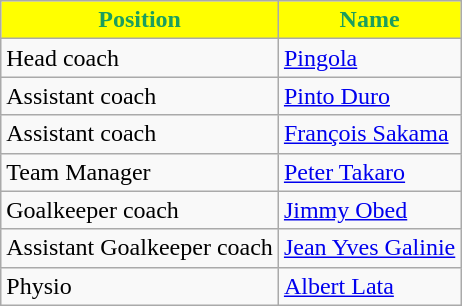<table class="wikitable">
<tr>
<th style="color:#1B9E5E;background:#FFFF00">Position</th>
<th style="color:#1B9E5E;background:#FFFF00">Name</th>
</tr>
<tr>
<td>Head coach</td>
<td> <a href='#'>Pingola</a></td>
</tr>
<tr>
<td>Assistant coach</td>
<td> <a href='#'>Pinto Duro</a></td>
</tr>
<tr>
<td>Assistant coach</td>
<td> <a href='#'>François Sakama</a></td>
</tr>
<tr>
<td>Team Manager</td>
<td> <a href='#'>Peter Takaro</a></td>
</tr>
<tr>
<td>Goalkeeper coach</td>
<td> <a href='#'>Jimmy Obed</a></td>
</tr>
<tr>
<td>Assistant Goalkeeper coach</td>
<td> <a href='#'>Jean Yves Galinie</a></td>
</tr>
<tr>
<td>Physio</td>
<td> <a href='#'>Albert Lata</a></td>
</tr>
</table>
